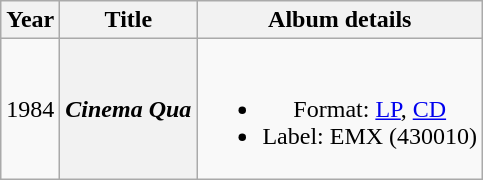<table class="wikitable plainrowheaders" style="text-align:center;" border="1">
<tr>
<th>Year</th>
<th>Title</th>
<th>Album details</th>
</tr>
<tr>
<td>1984</td>
<th scope="row"><em>Cinema Qua</em></th>
<td><br><ul><li>Format: <a href='#'>LP</a>, <a href='#'>CD</a></li><li>Label: EMX (430010)</li></ul></td>
</tr>
</table>
